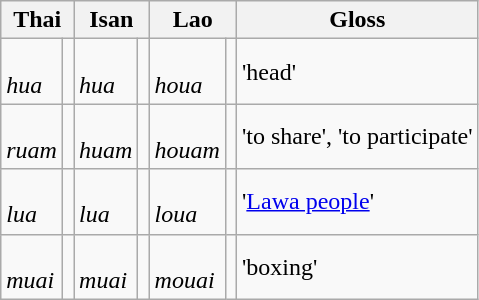<table class="wikitable">
<tr>
<th colspan="2">Thai</th>
<th colspan="2">Isan</th>
<th colspan="2">Lao</th>
<th>Gloss</th>
</tr>
<tr>
<td><br><em>hua</em></td>
<td></td>
<td><br><em>hua</em></td>
<td></td>
<td><br><em>houa</em></td>
<td></td>
<td>'head'</td>
</tr>
<tr>
<td><br><em>ruam</em></td>
<td></td>
<td><br><em>huam</em></td>
<td></td>
<td><br><em>houam</em></td>
<td></td>
<td>'to share', 'to participate'</td>
</tr>
<tr>
<td><br><em>lua</em></td>
<td></td>
<td><br><em>lua</em></td>
<td></td>
<td><br><em>loua</em></td>
<td></td>
<td>'<a href='#'>Lawa people</a>'</td>
</tr>
<tr>
<td><br><em>muai</em></td>
<td></td>
<td><br><em>muai</em></td>
<td></td>
<td><br><em>mouai</em></td>
<td></td>
<td>'boxing'</td>
</tr>
</table>
